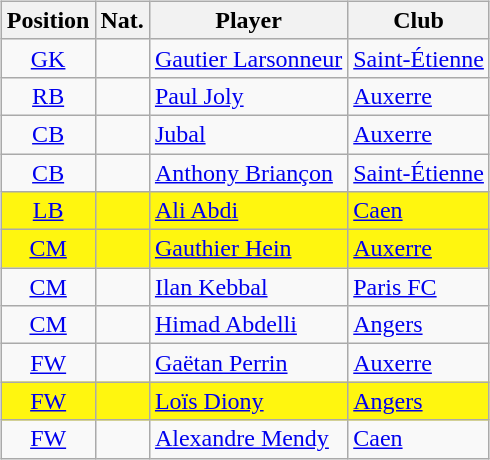<table style="width:100%;">
<tr>
<td width="50%"><br><table class="sortable wikitable" style="text-align: center">
<tr>
<th>Position</th>
<th>Nat.</th>
<th>Player</th>
<th>Club</th>
</tr>
<tr>
<td><a href='#'>GK</a></td>
<td></td>
<td align=left><a href='#'>Gautier Larsonneur</a></td>
<td align=left><a href='#'>Saint-Étienne</a></td>
</tr>
<tr>
<td><a href='#'>RB</a></td>
<td></td>
<td align=left><a href='#'>Paul Joly</a></td>
<td align=left><a href='#'>Auxerre</a></td>
</tr>
<tr>
<td><a href='#'>CB</a></td>
<td></td>
<td align=left><a href='#'>Jubal</a></td>
<td align=left><a href='#'>Auxerre</a></td>
</tr>
<tr>
<td><a href='#'>CB</a></td>
<td></td>
<td align=left><a href='#'>Anthony Briançon</a></td>
<td align=left><a href='#'>Saint-Étienne</a></td>
</tr>
<tr bgcolor=#FFF60F>
<td><a href='#'>LB</a></td>
<td></td>
<td align=left><a href='#'>Ali Abdi</a></td>
<td align=left><a href='#'>Caen</a></td>
</tr>
<tr bgcolor=#FFF60F>
<td><a href='#'>CM</a></td>
<td></td>
<td align=left><a href='#'>Gauthier Hein</a></td>
<td align=left><a href='#'>Auxerre</a></td>
</tr>
<tr>
<td><a href='#'>CM</a></td>
<td></td>
<td align="left"><a href='#'>Ilan Kebbal</a></td>
<td align=left><a href='#'>Paris FC</a></td>
</tr>
<tr>
<td><a href='#'>CM</a></td>
<td></td>
<td align=left><a href='#'>Himad Abdelli</a></td>
<td align=left><a href='#'>Angers</a></td>
</tr>
<tr>
<td><a href='#'>FW</a></td>
<td></td>
<td align=left><a href='#'>Gaëtan Perrin</a></td>
<td align=left><a href='#'>Auxerre</a></td>
</tr>
<tr bgcolor=#FFF60F>
<td><a href='#'>FW</a></td>
<td></td>
<td align=left><a href='#'>Loïs Diony</a></td>
<td align=left><a href='#'>Angers</a></td>
</tr>
<tr>
<td><a href='#'>FW</a></td>
<td></td>
<td align=left><a href='#'>Alexandre Mendy</a></td>
<td align=left><a href='#'>Caen</a></td>
</tr>
</table>
</td>
<td width="50%"><br><div>












</div></td>
</tr>
</table>
